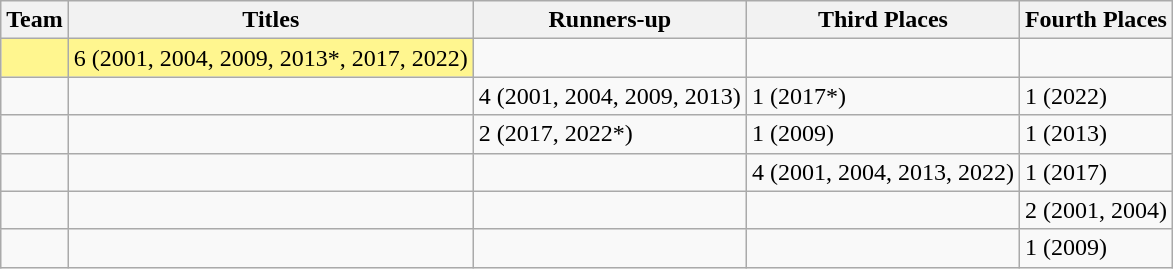<table class=wikitable>
<tr>
<th>Team</th>
<th>Titles</th>
<th>Runners-up</th>
<th>Third Places</th>
<th>Fourth Places</th>
</tr>
<tr>
<td style=background:#FFF68F></td>
<td style=background:#FFF68F>6 (2001, 2004, 2009, 2013*, 2017, 2022)</td>
<td></td>
<td></td>
<td></td>
</tr>
<tr>
<td></td>
<td></td>
<td>4 (2001, 2004, 2009, 2013)</td>
<td>1 (2017*)</td>
<td>1 (2022)</td>
</tr>
<tr>
<td></td>
<td></td>
<td>2 (2017, 2022*)</td>
<td>1 (2009)</td>
<td>1 (2013)</td>
</tr>
<tr>
<td></td>
<td></td>
<td></td>
<td>4 (2001, 2004, 2013, 2022)</td>
<td>1 (2017)</td>
</tr>
<tr>
<td></td>
<td></td>
<td></td>
<td></td>
<td>2 (2001, 2004)</td>
</tr>
<tr>
<td></td>
<td></td>
<td></td>
<td></td>
<td>1 (2009)</td>
</tr>
</table>
